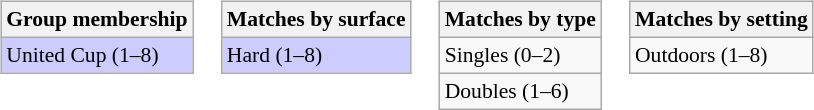<table>
<tr valign=top>
<td><br><table class=wikitable style=font-size:90%>
<tr>
<th>Group membership</th>
</tr>
<tr style="background:#ccf;">
<td>United Cup (1–8)</td>
</tr>
</table>
</td>
<td><br><table class=wikitable style=font-size:90%>
<tr>
<th>Matches by surface</th>
</tr>
<tr style="background:#ccf;">
<td>Hard (1–8)</td>
</tr>
</table>
</td>
<td><br><table class=wikitable style=font-size:90%>
<tr>
<th>Matches by type</th>
</tr>
<tr>
<td>Singles (0–2)</td>
</tr>
<tr>
<td>Doubles (1–6)</td>
</tr>
</table>
</td>
<td><br><table class=wikitable style=font-size:90%>
<tr>
<th>Matches by setting</th>
</tr>
<tr>
<td>Outdoors (1–8)</td>
</tr>
</table>
</td>
</tr>
</table>
